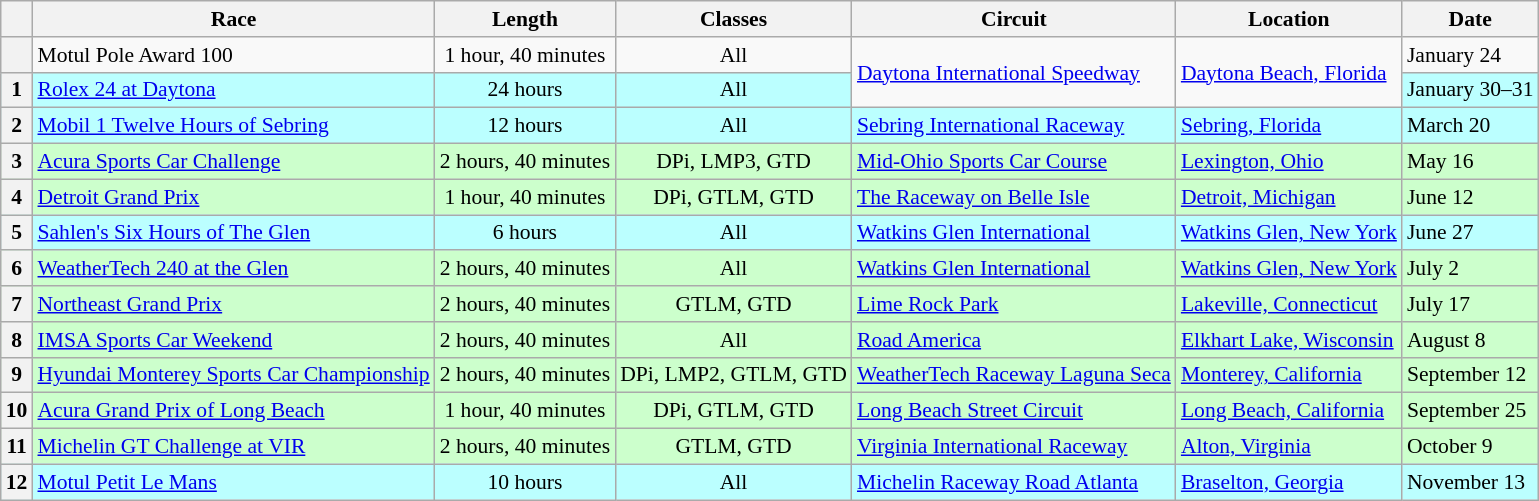<table class="wikitable" style="font-size: 90%;">
<tr>
<th></th>
<th>Race</th>
<th>Length</th>
<th>Classes</th>
<th>Circuit</th>
<th>Location</th>
<th>Date</th>
</tr>
<tr>
<th></th>
<td>Motul Pole Award 100</td>
<td align=center>1 hour, 40 minutes</td>
<td align=center>All</td>
<td rowspan=2><a href='#'>Daytona International Speedway</a></td>
<td rowspan=2><a href='#'>Daytona Beach, Florida</a></td>
<td>January 24</td>
</tr>
<tr style="background:#bbffff;">
<th>1</th>
<td><a href='#'>Rolex 24 at Daytona</a></td>
<td align=center>24 hours</td>
<td align=center>All</td>
<td>January 30–31</td>
</tr>
<tr style="background:#bbffff;">
<th>2</th>
<td><a href='#'>Mobil 1 Twelve Hours of Sebring</a></td>
<td align=center>12 hours</td>
<td align=center>All</td>
<td><a href='#'>Sebring International Raceway</a></td>
<td><a href='#'>Sebring, Florida</a></td>
<td>March 20</td>
</tr>
<tr style="background:#ccffcc;">
<th>3</th>
<td><a href='#'>Acura Sports Car Challenge</a></td>
<td align=center>2 hours, 40 minutes</td>
<td align=center>DPi, LMP3, GTD</td>
<td><a href='#'>Mid-Ohio Sports Car Course</a></td>
<td><a href='#'>Lexington, Ohio</a></td>
<td>May 16</td>
</tr>
<tr style="background:#ccffcc;">
<th>4</th>
<td><a href='#'>Detroit Grand Prix</a></td>
<td align=center>1 hour, 40 minutes</td>
<td align=center>DPi, GTLM, GTD</td>
<td><a href='#'>The Raceway on Belle Isle</a></td>
<td><a href='#'>Detroit, Michigan</a></td>
<td>June 12</td>
</tr>
<tr style="background:#bbffff;">
<th>5</th>
<td><a href='#'>Sahlen's Six Hours of The Glen</a></td>
<td align=center>6 hours</td>
<td align=center>All</td>
<td><a href='#'>Watkins Glen International</a></td>
<td><a href='#'>Watkins Glen, New York</a></td>
<td>June 27</td>
</tr>
<tr style="background:#ccffcc;">
<th>6</th>
<td><a href='#'>WeatherTech 240 at the Glen</a></td>
<td align=center>2 hours, 40 minutes</td>
<td align=center>All</td>
<td><a href='#'>Watkins Glen International</a></td>
<td><a href='#'>Watkins Glen, New York</a></td>
<td>July 2</td>
</tr>
<tr style="background:#ccffcc;">
<th>7</th>
<td><a href='#'>Northeast Grand Prix</a></td>
<td align=center>2 hours, 40 minutes</td>
<td align=center>GTLM, GTD</td>
<td><a href='#'>Lime Rock Park</a></td>
<td><a href='#'>Lakeville, Connecticut</a></td>
<td>July 17</td>
</tr>
<tr style="background:#ccffcc;">
<th>8</th>
<td><a href='#'>IMSA Sports Car Weekend</a></td>
<td align=center>2 hours, 40 minutes</td>
<td align=center>All</td>
<td><a href='#'>Road America</a></td>
<td><a href='#'>Elkhart Lake, Wisconsin</a></td>
<td>August 8</td>
</tr>
<tr style="background:#ccffcc;">
<th>9</th>
<td><a href='#'>Hyundai Monterey Sports Car Championship</a></td>
<td align=center>2 hours, 40 minutes</td>
<td align=center>DPi, LMP2, GTLM, GTD</td>
<td><a href='#'>WeatherTech Raceway Laguna Seca</a></td>
<td><a href='#'>Monterey, California</a></td>
<td>September 12</td>
</tr>
<tr style="background:#ccffcc;">
<th>10</th>
<td><a href='#'>Acura Grand Prix of Long Beach</a></td>
<td align=center>1 hour, 40 minutes</td>
<td align=center>DPi, GTLM, GTD</td>
<td><a href='#'>Long Beach Street Circuit</a></td>
<td><a href='#'>Long Beach, California</a></td>
<td>September 25</td>
</tr>
<tr style="background:#ccffcc;">
<th>11</th>
<td><a href='#'>Michelin GT Challenge at VIR</a></td>
<td align=center>2 hours, 40 minutes</td>
<td align=center>GTLM, GTD</td>
<td><a href='#'>Virginia International Raceway</a></td>
<td><a href='#'>Alton, Virginia</a></td>
<td>October 9</td>
</tr>
<tr style="background:#bbffff;">
<th>12</th>
<td><a href='#'>Motul Petit Le Mans</a></td>
<td align=center>10 hours</td>
<td align=center>All</td>
<td><a href='#'>Michelin Raceway Road Atlanta</a></td>
<td><a href='#'>Braselton, Georgia</a></td>
<td>November 13</td>
</tr>
</table>
